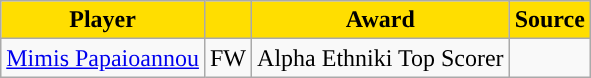<table class="wikitable">
<tr>
<th style="background:#FFDE00">Player</th>
<th style="background:#FFDE00"></th>
<th style="background:#FFDE00">Award</th>
<th style="background:#FFDE00">Source</th>
</tr>
<tr>
<td> <a href='#'>Mimis Papaioannou</a></td>
<td align="center">FW</td>
<td align="center">Alpha Ethniki Top Scorer</td>
<td align="center"></td>
</tr>
</table>
